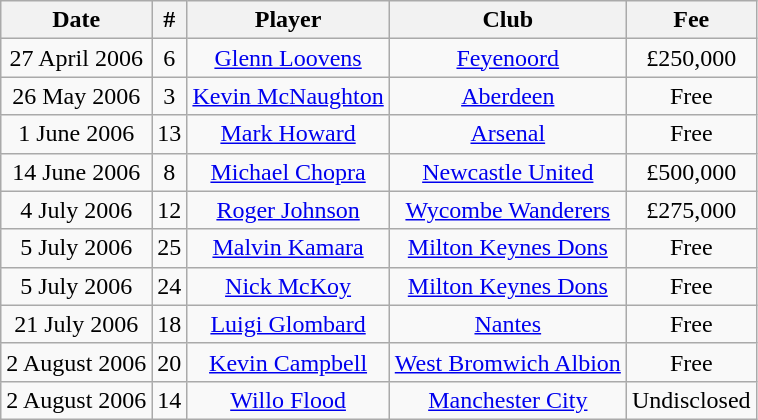<table class="wikitable" style="text-align: center">
<tr>
<th>Date</th>
<th>#</th>
<th>Player</th>
<th>Club</th>
<th>Fee</th>
</tr>
<tr>
<td>27 April 2006</td>
<td>6</td>
<td> <a href='#'>Glenn Loovens</a></td>
<td> <a href='#'>Feyenoord</a></td>
<td>£250,000</td>
</tr>
<tr>
<td>26 May 2006</td>
<td>3</td>
<td> <a href='#'>Kevin McNaughton</a></td>
<td> <a href='#'>Aberdeen</a></td>
<td>Free</td>
</tr>
<tr>
<td>1 June 2006</td>
<td>13</td>
<td><a href='#'>Mark Howard</a></td>
<td><a href='#'>Arsenal</a></td>
<td>Free</td>
</tr>
<tr>
<td>14 June 2006</td>
<td>8</td>
<td><a href='#'>Michael Chopra</a></td>
<td><a href='#'>Newcastle United</a></td>
<td>£500,000</td>
</tr>
<tr>
<td>4 July 2006</td>
<td>12</td>
<td><a href='#'>Roger Johnson</a></td>
<td><a href='#'>Wycombe Wanderers</a></td>
<td>£275,000</td>
</tr>
<tr>
<td>5 July 2006</td>
<td>25</td>
<td> <a href='#'>Malvin Kamara</a></td>
<td><a href='#'>Milton Keynes Dons</a></td>
<td>Free</td>
</tr>
<tr>
<td>5 July 2006</td>
<td>24</td>
<td><a href='#'>Nick McKoy</a></td>
<td><a href='#'>Milton Keynes Dons</a></td>
<td>Free</td>
</tr>
<tr>
<td>21 July 2006</td>
<td>18</td>
<td> <a href='#'>Luigi Glombard</a></td>
<td> <a href='#'>Nantes</a></td>
<td>Free</td>
</tr>
<tr>
<td>2 August 2006</td>
<td>20</td>
<td><a href='#'>Kevin Campbell</a></td>
<td><a href='#'>West Bromwich Albion</a></td>
<td>Free</td>
</tr>
<tr>
<td>2 August 2006</td>
<td>14</td>
<td> <a href='#'>Willo Flood</a></td>
<td><a href='#'>Manchester City</a></td>
<td>Undisclosed</td>
</tr>
</table>
